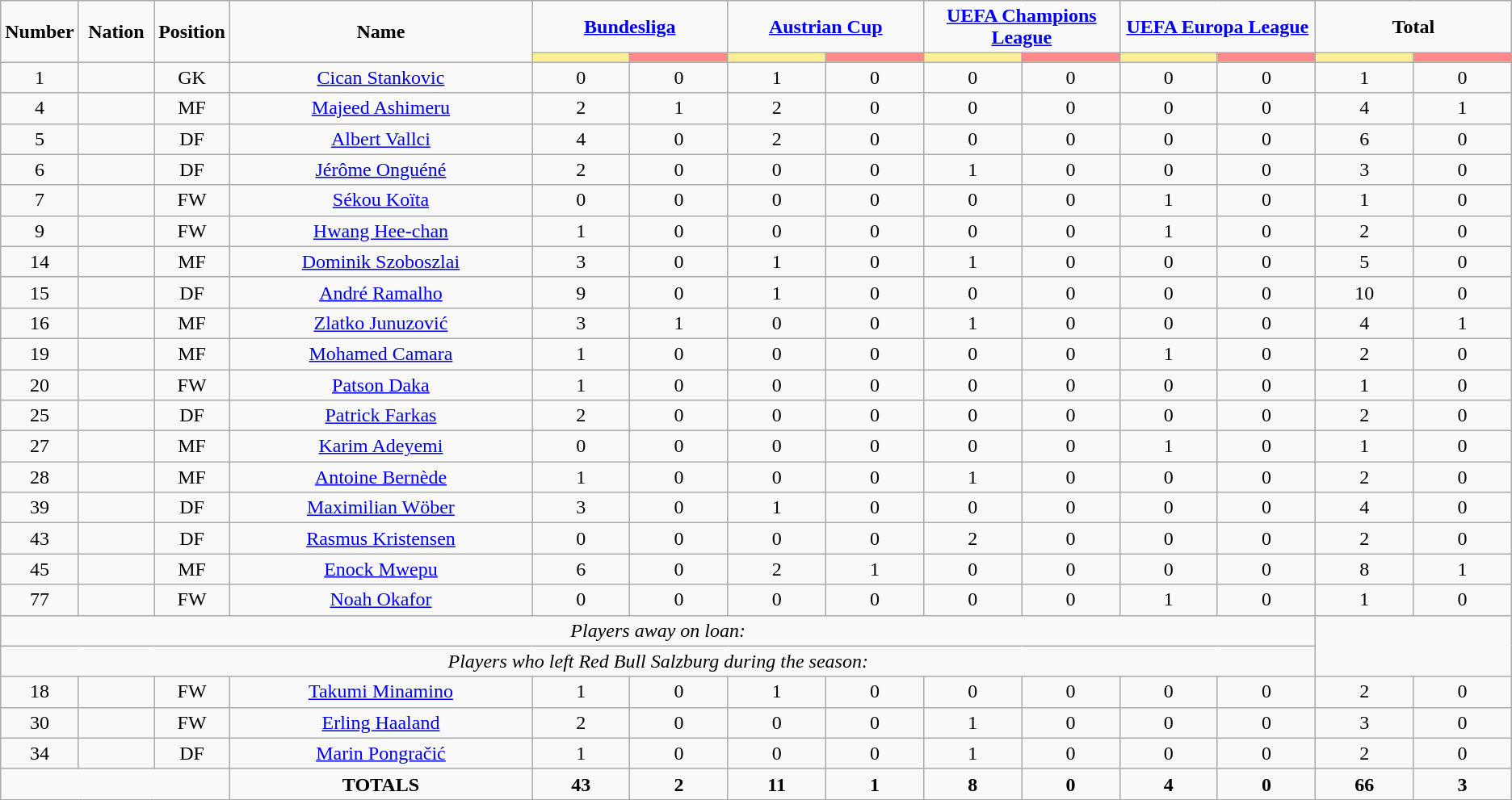<table class="wikitable" style="text-align:center;">
<tr>
<td rowspan="2"  style="width:5%; text-align:center;"><strong>Number</strong></td>
<td rowspan="2"  style="width:5%; text-align:center;"><strong>Nation</strong></td>
<td rowspan="2"  style="width:5%; text-align:center;"><strong>Position</strong></td>
<td rowspan="2"  style="width:20%; text-align:center;"><strong>Name</strong></td>
<td colspan="2" style="text-align:center;"><strong><a href='#'>Bundesliga</a></strong></td>
<td colspan="2" style="text-align:center;"><strong><a href='#'>Austrian Cup</a></strong></td>
<td colspan="2" style="text-align:center;"><strong><a href='#'>UEFA Champions League</a></strong></td>
<td colspan="2" style="text-align:center;"><strong><a href='#'>UEFA Europa League</a></strong></td>
<td colspan="2" style="text-align:center;"><strong>Total</strong></td>
</tr>
<tr>
<th style="width:60px; background:#fe9;"></th>
<th style="width:60px; background:#ff8888;"></th>
<th style="width:60px; background:#fe9;"></th>
<th style="width:60px; background:#ff8888;"></th>
<th style="width:60px; background:#fe9;"></th>
<th style="width:60px; background:#ff8888;"></th>
<th style="width:60px; background:#fe9;"></th>
<th style="width:60px; background:#ff8888;"></th>
<th style="width:60px; background:#fe9;"></th>
<th style="width:60px; background:#ff8888;"></th>
</tr>
<tr>
<td>1</td>
<td></td>
<td>GK</td>
<td><a href='#'>Cican Stankovic</a></td>
<td>0</td>
<td>0</td>
<td>1</td>
<td>0</td>
<td>0</td>
<td>0</td>
<td>0</td>
<td>0</td>
<td>1</td>
<td>0</td>
</tr>
<tr>
<td>4</td>
<td></td>
<td>MF</td>
<td><a href='#'>Majeed Ashimeru</a></td>
<td>2</td>
<td>1</td>
<td>2</td>
<td>0</td>
<td>0</td>
<td>0</td>
<td>0</td>
<td>0</td>
<td>4</td>
<td>1</td>
</tr>
<tr>
<td>5</td>
<td></td>
<td>DF</td>
<td><a href='#'>Albert Vallci</a></td>
<td>4</td>
<td>0</td>
<td>2</td>
<td>0</td>
<td>0</td>
<td>0</td>
<td>0</td>
<td>0</td>
<td>6</td>
<td>0</td>
</tr>
<tr>
<td>6</td>
<td></td>
<td>DF</td>
<td><a href='#'>Jérôme Onguéné</a></td>
<td>2</td>
<td>0</td>
<td>0</td>
<td>0</td>
<td>1</td>
<td>0</td>
<td>0</td>
<td>0</td>
<td>3</td>
<td>0</td>
</tr>
<tr>
<td>7</td>
<td></td>
<td>FW</td>
<td><a href='#'>Sékou Koïta</a></td>
<td>0</td>
<td>0</td>
<td>0</td>
<td>0</td>
<td>0</td>
<td>0</td>
<td>1</td>
<td>0</td>
<td>1</td>
<td>0</td>
</tr>
<tr>
<td>9</td>
<td></td>
<td>FW</td>
<td><a href='#'>Hwang Hee-chan</a></td>
<td>1</td>
<td>0</td>
<td>0</td>
<td>0</td>
<td>0</td>
<td>0</td>
<td>1</td>
<td>0</td>
<td>2</td>
<td>0</td>
</tr>
<tr>
<td>14</td>
<td></td>
<td>MF</td>
<td><a href='#'>Dominik Szoboszlai</a></td>
<td>3</td>
<td>0</td>
<td>1</td>
<td>0</td>
<td>1</td>
<td>0</td>
<td>0</td>
<td>0</td>
<td>5</td>
<td>0</td>
</tr>
<tr>
<td>15</td>
<td></td>
<td>DF</td>
<td><a href='#'>André Ramalho</a></td>
<td>9</td>
<td>0</td>
<td>1</td>
<td>0</td>
<td>0</td>
<td>0</td>
<td>0</td>
<td>0</td>
<td>10</td>
<td>0</td>
</tr>
<tr>
<td>16</td>
<td></td>
<td>MF</td>
<td><a href='#'>Zlatko Junuzović</a></td>
<td>3</td>
<td>1</td>
<td>0</td>
<td>0</td>
<td>1</td>
<td>0</td>
<td>0</td>
<td>0</td>
<td>4</td>
<td>1</td>
</tr>
<tr>
<td>19</td>
<td></td>
<td>MF</td>
<td><a href='#'>Mohamed Camara</a></td>
<td>1</td>
<td>0</td>
<td>0</td>
<td>0</td>
<td>0</td>
<td>0</td>
<td>1</td>
<td>0</td>
<td>2</td>
<td>0</td>
</tr>
<tr>
<td>20</td>
<td></td>
<td>FW</td>
<td><a href='#'>Patson Daka</a></td>
<td>1</td>
<td>0</td>
<td>0</td>
<td>0</td>
<td>0</td>
<td>0</td>
<td>0</td>
<td>0</td>
<td>1</td>
<td>0</td>
</tr>
<tr>
<td>25</td>
<td></td>
<td>DF</td>
<td><a href='#'>Patrick Farkas</a></td>
<td>2</td>
<td>0</td>
<td>0</td>
<td>0</td>
<td>0</td>
<td>0</td>
<td>0</td>
<td>0</td>
<td>2</td>
<td>0</td>
</tr>
<tr>
<td>27</td>
<td></td>
<td>MF</td>
<td><a href='#'>Karim Adeyemi</a></td>
<td>0</td>
<td>0</td>
<td>0</td>
<td>0</td>
<td>0</td>
<td>0</td>
<td>1</td>
<td>0</td>
<td>1</td>
<td>0</td>
</tr>
<tr>
<td>28</td>
<td></td>
<td>MF</td>
<td><a href='#'>Antoine Bernède</a></td>
<td>1</td>
<td>0</td>
<td>0</td>
<td>0</td>
<td>1</td>
<td>0</td>
<td>0</td>
<td>0</td>
<td>2</td>
<td>0</td>
</tr>
<tr>
<td>39</td>
<td></td>
<td>DF</td>
<td><a href='#'>Maximilian Wöber</a></td>
<td>3</td>
<td>0</td>
<td>1</td>
<td>0</td>
<td>0</td>
<td>0</td>
<td>0</td>
<td>0</td>
<td>4</td>
<td>0</td>
</tr>
<tr>
<td>43</td>
<td></td>
<td>DF</td>
<td><a href='#'>Rasmus Kristensen</a></td>
<td>0</td>
<td>0</td>
<td>0</td>
<td>0</td>
<td>2</td>
<td>0</td>
<td>0</td>
<td>0</td>
<td>2</td>
<td>0</td>
</tr>
<tr>
<td>45</td>
<td></td>
<td>MF</td>
<td><a href='#'>Enock Mwepu</a></td>
<td>6</td>
<td>0</td>
<td>2</td>
<td>1</td>
<td>0</td>
<td>0</td>
<td>0</td>
<td>0</td>
<td>8</td>
<td>1</td>
</tr>
<tr>
<td>77</td>
<td></td>
<td>FW</td>
<td><a href='#'>Noah Okafor</a></td>
<td>0</td>
<td>0</td>
<td>0</td>
<td>0</td>
<td>0</td>
<td>0</td>
<td>1</td>
<td>0</td>
<td>1</td>
<td>0</td>
</tr>
<tr>
<td colspan="12"><em>Players away on loan:</em></td>
</tr>
<tr>
<td colspan="12"><em>Players who left Red Bull Salzburg during the season:</em></td>
</tr>
<tr>
<td>18</td>
<td></td>
<td>FW</td>
<td><a href='#'>Takumi Minamino</a></td>
<td>1</td>
<td>0</td>
<td>1</td>
<td>0</td>
<td>0</td>
<td>0</td>
<td>0</td>
<td>0</td>
<td>2</td>
<td>0</td>
</tr>
<tr>
<td>30</td>
<td></td>
<td>FW</td>
<td><a href='#'>Erling Haaland</a></td>
<td>2</td>
<td>0</td>
<td>0</td>
<td>0</td>
<td>1</td>
<td>0</td>
<td>0</td>
<td>0</td>
<td>3</td>
<td>0</td>
</tr>
<tr>
<td>34</td>
<td></td>
<td>DF</td>
<td><a href='#'>Marin Pongračić</a></td>
<td>1</td>
<td>0</td>
<td>0</td>
<td>0</td>
<td>1</td>
<td>0</td>
<td>0</td>
<td>0</td>
<td>2</td>
<td>0</td>
</tr>
<tr>
<td colspan="3"></td>
<td><strong>TOTALS</strong></td>
<td><strong>43</strong></td>
<td><strong>2</strong></td>
<td><strong>11</strong></td>
<td><strong>1</strong></td>
<td><strong>8</strong></td>
<td><strong>0</strong></td>
<td><strong>4</strong></td>
<td><strong>0</strong></td>
<td><strong>66</strong></td>
<td><strong>3</strong></td>
</tr>
</table>
